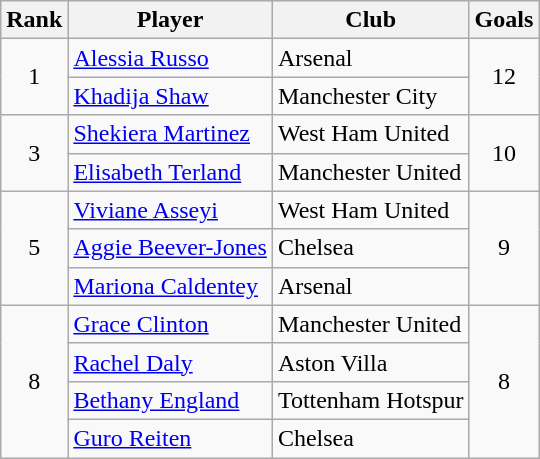<table class="wikitable" style="text-align:center">
<tr>
<th>Rank</th>
<th>Player</th>
<th>Club</th>
<th>Goals</th>
</tr>
<tr>
<td rowspan=2>1</td>
<td align="left"> <a href='#'>Alessia Russo</a></td>
<td align="left">Arsenal</td>
<td rowspan=2>12</td>
</tr>
<tr>
<td align="left"> <a href='#'>Khadija Shaw</a></td>
<td align="left">Manchester City</td>
</tr>
<tr>
<td rowspan=2>3</td>
<td align="left"> <a href='#'>Shekiera Martinez</a></td>
<td align="left">West Ham United</td>
<td rowspan=2>10</td>
</tr>
<tr>
<td align="left"> <a href='#'>Elisabeth Terland</a></td>
<td align="left">Manchester United</td>
</tr>
<tr>
<td rowspan=3>5</td>
<td align="left"> <a href='#'>Viviane Asseyi</a></td>
<td align="left">West Ham United</td>
<td rowspan=3>9</td>
</tr>
<tr>
<td align="left"> <a href='#'>Aggie Beever-Jones</a></td>
<td align="left">Chelsea</td>
</tr>
<tr>
<td align="left"> <a href='#'>Mariona Caldentey</a></td>
<td align="left">Arsenal</td>
</tr>
<tr>
<td rowspan=4>8</td>
<td align="left"> <a href='#'>Grace Clinton</a></td>
<td align="left">Manchester United</td>
<td rowspan=4>8</td>
</tr>
<tr>
<td align="left"> <a href='#'>Rachel Daly</a></td>
<td align="left">Aston Villa</td>
</tr>
<tr>
<td align="left"> <a href='#'>Bethany England</a></td>
<td align="left">Tottenham Hotspur</td>
</tr>
<tr>
<td align="left"> <a href='#'>Guro Reiten</a></td>
<td align="left">Chelsea</td>
</tr>
</table>
